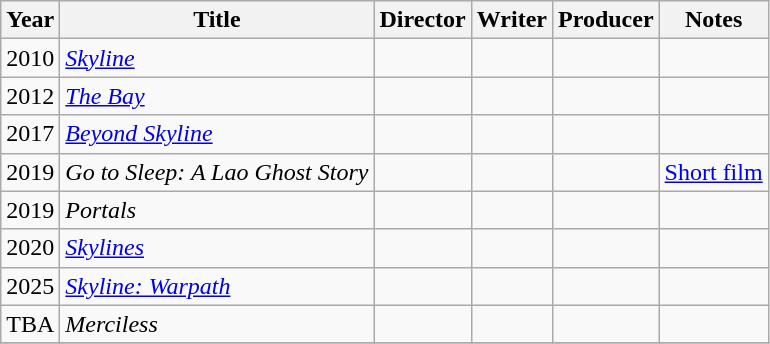<table class="wikitable">
<tr>
<th>Year</th>
<th>Title</th>
<th>Director</th>
<th>Writer</th>
<th>Producer</th>
<th>Notes</th>
</tr>
<tr>
<td>2010</td>
<td><em><a href='#'>Skyline</a></em></td>
<td></td>
<td></td>
<td></td>
<td></td>
</tr>
<tr>
<td>2012</td>
<td><em><a href='#'>The Bay</a></em></td>
<td></td>
<td></td>
<td></td>
<td></td>
</tr>
<tr>
<td>2017</td>
<td><em><a href='#'>Beyond Skyline</a></em></td>
<td></td>
<td></td>
<td></td>
<td></td>
</tr>
<tr>
<td>2019</td>
<td><em>Go to Sleep: A Lao Ghost Story</em></td>
<td></td>
<td></td>
<td></td>
<td><a href='#'>Short film</a></td>
</tr>
<tr>
<td>2019</td>
<td><em>Portals</em></td>
<td></td>
<td></td>
<td></td>
<td></td>
</tr>
<tr>
<td>2020</td>
<td><em><a href='#'>Skylines</a></em></td>
<td></td>
<td></td>
<td></td>
<td></td>
</tr>
<tr>
<td>2025</td>
<td><em><a href='#'>Skyline: Warpath</a></em></td>
<td></td>
<td></td>
<td></td>
<td></td>
</tr>
<tr>
<td>TBA</td>
<td><em>Merciless</em></td>
<td></td>
<td></td>
<td></td>
<td></td>
</tr>
<tr>
</tr>
</table>
